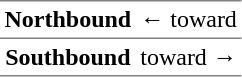<table border="1" cellspacing="0" cellpadding="3" frame="hsides" rules="rows">
<tr>
<th><span>Northbound</span></th>
<td>←  toward </td>
</tr>
<tr>
<th><span>Southbound</span></th>
<td>  toward  →</td>
</tr>
</table>
